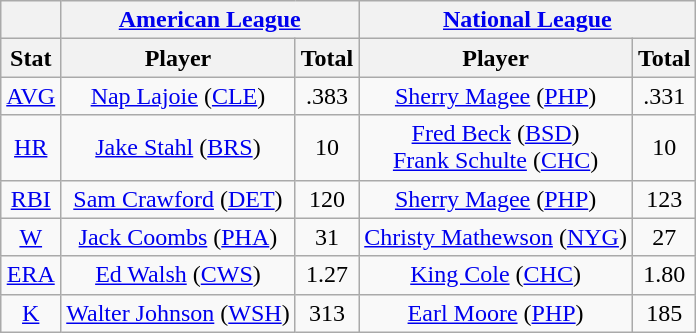<table class="wikitable" style="text-align:center;">
<tr>
<th></th>
<th colspan=2><a href='#'>American League</a></th>
<th colspan=2><a href='#'>National League</a></th>
</tr>
<tr>
<th>Stat</th>
<th>Player</th>
<th>Total</th>
<th>Player</th>
<th>Total</th>
</tr>
<tr>
<td><a href='#'>AVG</a></td>
<td><a href='#'>Nap Lajoie</a> (<a href='#'>CLE</a>)</td>
<td>.383</td>
<td><a href='#'>Sherry Magee</a> (<a href='#'>PHP</a>)</td>
<td>.331</td>
</tr>
<tr>
<td><a href='#'>HR</a></td>
<td><a href='#'>Jake Stahl</a> (<a href='#'>BRS</a>)</td>
<td>10</td>
<td><a href='#'>Fred Beck</a> (<a href='#'>BSD</a>)<br><a href='#'>Frank Schulte</a> (<a href='#'>CHC</a>)</td>
<td>10</td>
</tr>
<tr>
<td><a href='#'>RBI</a></td>
<td><a href='#'>Sam Crawford</a> (<a href='#'>DET</a>)</td>
<td>120</td>
<td><a href='#'>Sherry Magee</a> (<a href='#'>PHP</a>)</td>
<td>123</td>
</tr>
<tr>
<td><a href='#'>W</a></td>
<td><a href='#'>Jack Coombs</a> (<a href='#'>PHA</a>)</td>
<td>31</td>
<td><a href='#'>Christy Mathewson</a> (<a href='#'>NYG</a>)</td>
<td>27</td>
</tr>
<tr>
<td><a href='#'>ERA</a></td>
<td><a href='#'>Ed Walsh</a> (<a href='#'>CWS</a>)</td>
<td>1.27</td>
<td><a href='#'>King Cole</a> (<a href='#'>CHC</a>)</td>
<td>1.80</td>
</tr>
<tr>
<td><a href='#'>K</a></td>
<td><a href='#'>Walter Johnson</a> (<a href='#'>WSH</a>)</td>
<td>313</td>
<td><a href='#'>Earl Moore</a> (<a href='#'>PHP</a>)</td>
<td>185</td>
</tr>
</table>
